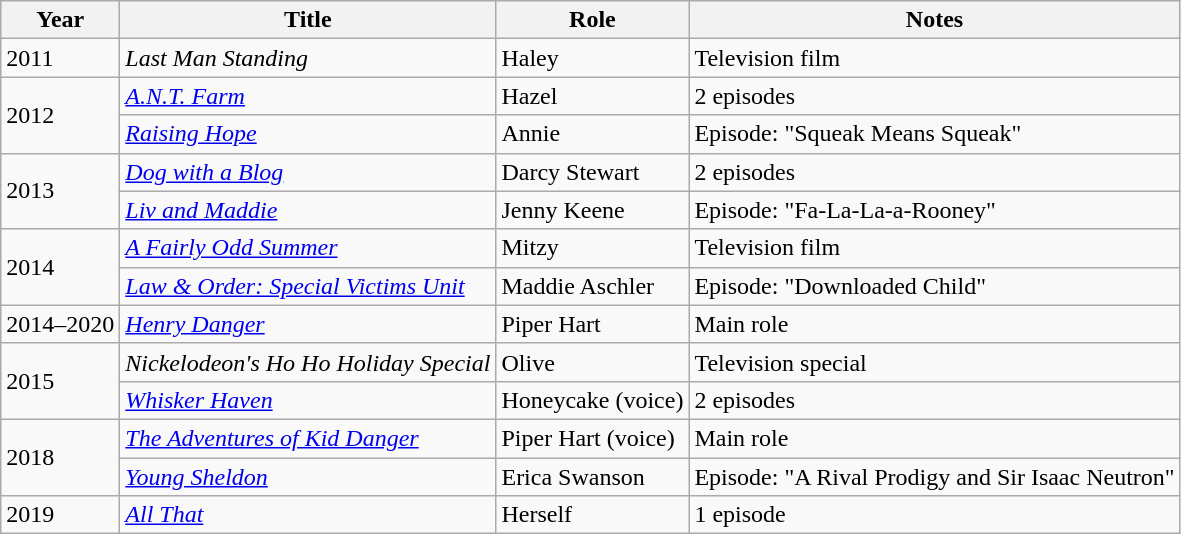<table class="wikitable sortable">
<tr>
<th>Year</th>
<th>Title</th>
<th>Role</th>
<th class="unsortable">Notes</th>
</tr>
<tr>
<td>2011</td>
<td><em>Last Man Standing</em></td>
<td>Haley</td>
<td>Television film</td>
</tr>
<tr>
<td rowspan="2">2012</td>
<td><em><a href='#'>A.N.T. Farm</a></em></td>
<td>Hazel</td>
<td>2 episodes</td>
</tr>
<tr>
<td><em><a href='#'>Raising Hope</a></em></td>
<td>Annie</td>
<td>Episode: "Squeak Means Squeak"</td>
</tr>
<tr>
<td rowspan="2">2013</td>
<td><em><a href='#'>Dog with a Blog</a></em></td>
<td>Darcy Stewart</td>
<td>2 episodes</td>
</tr>
<tr>
<td><em><a href='#'>Liv and Maddie</a></em></td>
<td>Jenny Keene</td>
<td>Episode: "Fa-La-La-a-Rooney"</td>
</tr>
<tr>
<td rowspan="2">2014</td>
<td data-sort-value="Fairly Odd Summer, A"><em><a href='#'>A Fairly Odd Summer</a></em></td>
<td>Mitzy</td>
<td>Television film</td>
</tr>
<tr>
<td><em><a href='#'>Law & Order: Special Victims Unit</a></em></td>
<td>Maddie Aschler</td>
<td>Episode: "Downloaded Child"</td>
</tr>
<tr>
<td>2014–2020</td>
<td><em><a href='#'>Henry Danger</a></em></td>
<td>Piper Hart</td>
<td>Main role</td>
</tr>
<tr>
<td rowspan="2">2015</td>
<td><em>Nickelodeon's Ho Ho Holiday Special</em></td>
<td>Olive</td>
<td>Television special</td>
</tr>
<tr>
<td><em><a href='#'>Whisker Haven</a></em></td>
<td>Honeycake (voice)</td>
<td>2 episodes</td>
</tr>
<tr>
<td rowspan="2">2018</td>
<td data-sort-value="Adventures of Kid Danger, The"><em><a href='#'>The Adventures of Kid Danger</a></em></td>
<td>Piper Hart (voice)</td>
<td>Main role</td>
</tr>
<tr>
<td><em><a href='#'>Young Sheldon</a></em></td>
<td>Erica Swanson</td>
<td>Episode: "A Rival Prodigy and Sir Isaac Neutron"</td>
</tr>
<tr>
<td>2019</td>
<td><em><a href='#'>All That</a></em></td>
<td>Herself</td>
<td>1 episode</td>
</tr>
</table>
